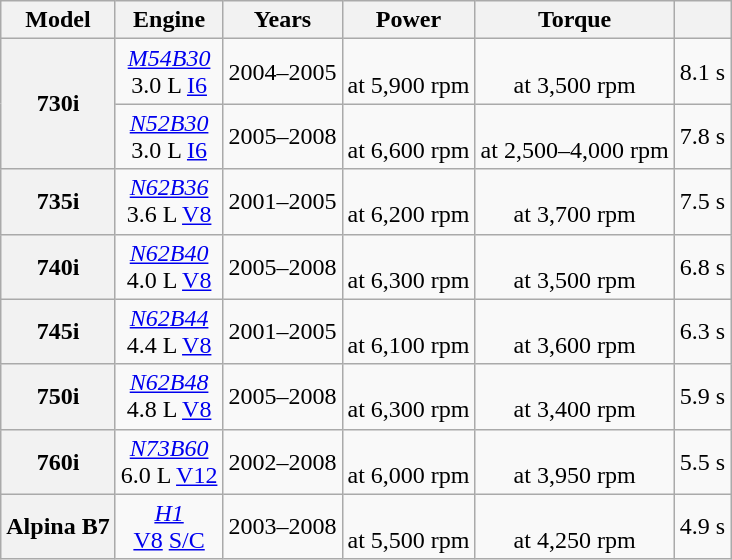<table class="wikitable sortable" style="text-align: center;">
<tr>
<th>Model</th>
<th>Engine</th>
<th>Years</th>
<th>Power</th>
<th>Torque</th>
<th></th>
</tr>
<tr>
<th rowspan=2>730i</th>
<td><em><a href='#'>M54B30</a></em> <br> 3.0 L <a href='#'>I6</a></td>
<td>2004–2005</td>
<td> <br> at 5,900 rpm</td>
<td> <br> at 3,500 rpm</td>
<td>8.1 s</td>
</tr>
<tr>
<td><em><a href='#'>N52B30</a></em> <br> 3.0 L <a href='#'>I6</a></td>
<td>2005–2008</td>
<td> <br> at 6,600 rpm</td>
<td> <br> at 2,500–4,000 rpm</td>
<td>7.8 s</td>
</tr>
<tr>
<th>735i</th>
<td><em><a href='#'>N62B36</a></em> <br> 3.6 L <a href='#'>V8</a></td>
<td>2001–2005</td>
<td> <br> at 6,200 rpm</td>
<td> <br> at 3,700 rpm</td>
<td>7.5 s</td>
</tr>
<tr>
<th>740i</th>
<td><em><a href='#'>N62B40</a></em> <br> 4.0 L <a href='#'>V8</a></td>
<td>2005–2008</td>
<td> <br> at 6,300 rpm</td>
<td> <br> at 3,500 rpm</td>
<td>6.8 s</td>
</tr>
<tr>
<th>745i</th>
<td><em><a href='#'>N62B44</a></em> <br> 4.4 L <a href='#'>V8</a></td>
<td>2001–2005</td>
<td> <br> at 6,100 rpm</td>
<td> <br> at 3,600 rpm</td>
<td>6.3 s</td>
</tr>
<tr>
<th>750i</th>
<td><em><a href='#'>N62B48</a></em> <br> 4.8 L <a href='#'>V8</a></td>
<td>2005–2008</td>
<td> <br> at 6,300 rpm</td>
<td> <br> at 3,400 rpm</td>
<td>5.9 s</td>
</tr>
<tr>
<th>760i</th>
<td><em><a href='#'>N73B60</a></em> <br> 6.0 L <a href='#'>V12</a></td>
<td>2002–2008</td>
<td> <br> at 6,000 rpm</td>
<td> <br> at 3,950 rpm</td>
<td>5.5 s</td>
</tr>
<tr>
<th>Alpina B7</th>
<td><em><a href='#'>H1</a></em> <br> <a href='#'>V8</a> <a href='#'>S/C</a></td>
<td>2003–2008</td>
<td> <br> at 5,500 rpm</td>
<td> <br> at 4,250 rpm</td>
<td>4.9 s</td>
</tr>
</table>
